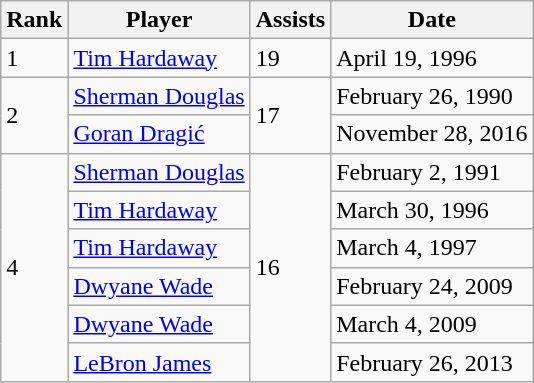<table class="wikitable">
<tr>
<th>Rank</th>
<th>Player</th>
<th>Assists</th>
<th>Date</th>
</tr>
<tr>
<td>1</td>
<td><a href='#'>Tim Hardaway</a></td>
<td>19</td>
<td>April 19, 1996</td>
</tr>
<tr>
<td rowspan=2>2</td>
<td><a href='#'>Sherman Douglas</a></td>
<td rowspan=2>17</td>
<td>February 26, 1990</td>
</tr>
<tr>
<td><a href='#'>Goran Dragić</a></td>
<td>November 28, 2016</td>
</tr>
<tr>
<td rowspan=6>4</td>
<td><a href='#'>Sherman Douglas</a></td>
<td rowspan=6>16</td>
<td>February 2, 1991</td>
</tr>
<tr>
<td><a href='#'>Tim Hardaway</a></td>
<td>March 30, 1996</td>
</tr>
<tr>
<td><a href='#'>Tim Hardaway</a></td>
<td>March 4, 1997</td>
</tr>
<tr>
<td><a href='#'>Dwyane Wade</a></td>
<td>February 24, 2009</td>
</tr>
<tr>
<td><a href='#'>Dwyane Wade</a></td>
<td>March 4, 2009</td>
</tr>
<tr>
<td><a href='#'>LeBron James</a></td>
<td>February 26, 2013</td>
</tr>
</table>
